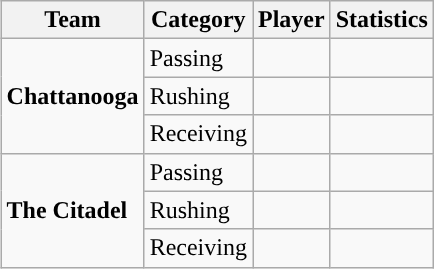<table class="wikitable" style="float: right;">
<tr>
<th>Team</th>
<th>Category</th>
<th>Player</th>
<th>Statistics</th>
</tr>
<tr>
<td rowspan=3><strong>Chattanooga</strong></td>
<td>Passing</td>
<td></td>
<td></td>
</tr>
<tr>
<td>Rushing</td>
<td></td>
<td></td>
</tr>
<tr>
<td>Receiving</td>
<td></td>
<td></td>
</tr>
<tr>
<td rowspan=3><strong>The Citadel</strong></td>
<td>Passing</td>
<td></td>
<td></td>
</tr>
<tr>
<td>Rushing</td>
<td></td>
<td></td>
</tr>
<tr>
<td>Receiving</td>
<td></td>
<td></td>
</tr>
</table>
